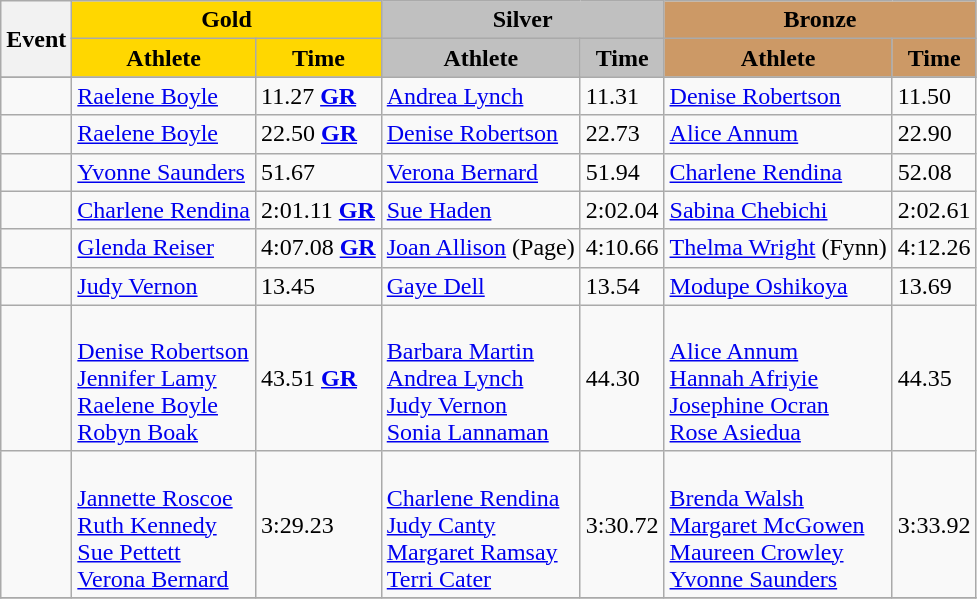<table class="wikitable">
<tr>
<th scope="col" rowspan=2>Event</th>
<th scope="colgroup" colspan=2 style="background-color: gold;">Gold</th>
<th scope="colgroup" colspan=2 style="background-color: silver;">Silver</th>
<th scope="colgroup" colspan=2 style="background-color: #cc9966;">Bronze</th>
</tr>
<tr>
<th scope="col" style="background-color:gold;">Athlete</th>
<th scope="col" style="background-color:gold;">Time</th>
<th scope="col" style="background-color:silver;">Athlete</th>
<th scope="col" style="background-color:silver;">Time</th>
<th scope="col" style="background-color:#cc9966;">Athlete</th>
<th scope="col" style="background-color:#cc9966;">Time</th>
</tr>
<tr>
</tr>
<tr>
<td></td>
<td> <a href='#'>Raelene Boyle</a></td>
<td>11.27 <strong><a href='#'>GR</a></strong></td>
<td> <a href='#'>Andrea Lynch</a></td>
<td>11.31</td>
<td> <a href='#'>Denise Robertson</a></td>
<td>11.50</td>
</tr>
<tr>
<td></td>
<td> <a href='#'>Raelene Boyle</a></td>
<td>22.50 <strong><a href='#'>GR</a></strong></td>
<td> <a href='#'>Denise Robertson</a></td>
<td>22.73</td>
<td> <a href='#'>Alice Annum</a></td>
<td>22.90</td>
</tr>
<tr>
<td></td>
<td> <a href='#'>Yvonne Saunders</a></td>
<td>51.67</td>
<td> <a href='#'>Verona Bernard</a></td>
<td>51.94</td>
<td> <a href='#'>Charlene Rendina</a></td>
<td>52.08</td>
</tr>
<tr>
<td></td>
<td> <a href='#'>Charlene Rendina</a></td>
<td>2:01.11 <strong><a href='#'>GR</a></strong></td>
<td> <a href='#'>Sue Haden</a></td>
<td>2:02.04</td>
<td> <a href='#'>Sabina Chebichi</a></td>
<td>2:02.61</td>
</tr>
<tr>
<td></td>
<td> <a href='#'>Glenda Reiser</a></td>
<td>4:07.08 <strong><a href='#'>GR</a></strong></td>
<td> <a href='#'>Joan Allison</a> (Page)</td>
<td>4:10.66</td>
<td> <a href='#'>Thelma Wright</a> (Fynn)</td>
<td>4:12.26</td>
</tr>
<tr>
<td></td>
<td> <a href='#'>Judy Vernon</a></td>
<td>13.45</td>
<td> <a href='#'>Gaye Dell</a></td>
<td>13.54</td>
<td> <a href='#'>Modupe Oshikoya</a></td>
<td>13.69</td>
</tr>
<tr>
<td></td>
<td><br><a href='#'>Denise Robertson</a><br><a href='#'>Jennifer Lamy</a><br><a href='#'>Raelene Boyle</a><br><a href='#'>Robyn Boak</a></td>
<td>43.51 <strong><a href='#'>GR</a></strong></td>
<td><br><a href='#'>Barbara Martin</a><br><a href='#'>Andrea Lynch</a><br><a href='#'>Judy Vernon</a><br><a href='#'>Sonia Lannaman</a></td>
<td>44.30</td>
<td><br><a href='#'>Alice Annum</a><br><a href='#'>Hannah Afriyie</a><br><a href='#'>Josephine Ocran</a><br><a href='#'>Rose Asiedua</a></td>
<td>44.35</td>
</tr>
<tr>
<td></td>
<td><br><a href='#'>Jannette Roscoe</a><br><a href='#'>Ruth Kennedy</a><br><a href='#'>Sue Pettett</a><br><a href='#'>Verona Bernard</a></td>
<td>3:29.23</td>
<td><br><a href='#'>Charlene Rendina</a><br><a href='#'>Judy Canty</a><br><a href='#'>Margaret Ramsay</a><br><a href='#'>Terri Cater</a></td>
<td>3:30.72</td>
<td><br><a href='#'>Brenda Walsh</a><br><a href='#'>Margaret McGowen</a><br><a href='#'>Maureen Crowley</a><br><a href='#'>Yvonne Saunders</a></td>
<td>3:33.92</td>
</tr>
<tr>
</tr>
</table>
